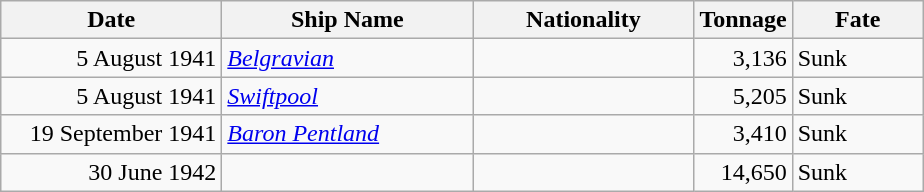<table class="wikitable sortable">
<tr>
<th width="140px">Date</th>
<th width="160px">Ship Name</th>
<th width="140px">Nationality</th>
<th width="25px">Tonnage</th>
<th width="80px">Fate</th>
</tr>
<tr>
<td align="right">5 August 1941</td>
<td align="left"><a href='#'><em>Belgravian</em></a></td>
<td align="left"></td>
<td align="right">3,136</td>
<td align="left">Sunk</td>
</tr>
<tr>
<td align="right">5 August 1941</td>
<td align="left"><a href='#'><em>Swiftpool</em></a></td>
<td align="left"></td>
<td align="right">5,205</td>
<td align="left">Sunk</td>
</tr>
<tr>
<td align="right">19 September 1941</td>
<td align="left"><a href='#'><em>Baron Pentland</em></a></td>
<td align="left"></td>
<td align="right">3,410</td>
<td align="left">Sunk</td>
</tr>
<tr>
<td align="right">30 June 1942</td>
<td align="left"></td>
<td align="left"></td>
<td align="right">14,650</td>
<td align="left">Sunk</td>
</tr>
</table>
